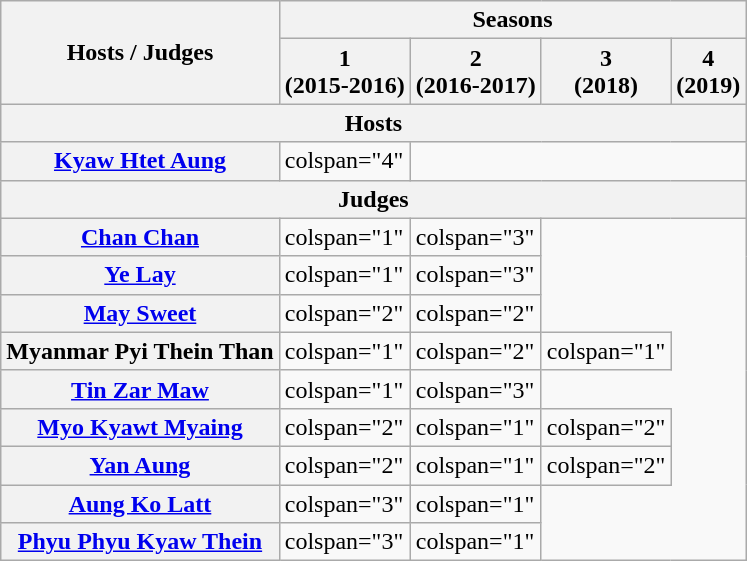<table class="wikitable">
<tr>
<th rowspan="2">Hosts / Judges</th>
<th colspan="4">Seasons</th>
</tr>
<tr>
<th>1<br>(2015-2016)</th>
<th>2<br>(2016-2017)</th>
<th>3<br>(2018)</th>
<th>4<br>(2019)</th>
</tr>
<tr>
<th scope="col" colspan="5">Hosts</th>
</tr>
<tr>
<th scope="row"><a href='#'>Kyaw Htet Aung</a></th>
<td>colspan="4" </td>
</tr>
<tr>
<th scope="col" colspan="5">Judges</th>
</tr>
<tr>
<th scope="row"><a href='#'>Chan Chan</a></th>
<td>colspan="1" </td>
<td>colspan="3" </td>
</tr>
<tr>
<th scope="row"><a href='#'>Ye Lay</a></th>
<td>colspan="1" </td>
<td>colspan="3" </td>
</tr>
<tr>
<th scope="row"><a href='#'>May Sweet</a></th>
<td>colspan="2" </td>
<td>colspan="2" </td>
</tr>
<tr>
<th scope="row">Myanmar Pyi Thein Than</th>
<td>colspan="1" </td>
<td>colspan="2" </td>
<td>colspan="1" </td>
</tr>
<tr>
<th scope="row"><a href='#'>Tin Zar Maw</a></th>
<td>colspan="1" </td>
<td>colspan="3" </td>
</tr>
<tr>
<th scope="row"><a href='#'>Myo Kyawt Myaing</a></th>
<td>colspan="2" </td>
<td>colspan="1" </td>
<td>colspan="2" </td>
</tr>
<tr>
<th scope="row"><a href='#'>Yan Aung</a></th>
<td>colspan="2" </td>
<td>colspan="1" </td>
<td>colspan="2" </td>
</tr>
<tr>
<th scope="row"><a href='#'>Aung Ko Latt</a></th>
<td>colspan="3" </td>
<td>colspan="1" </td>
</tr>
<tr>
<th scope="row"><a href='#'>Phyu Phyu Kyaw Thein</a></th>
<td>colspan="3" </td>
<td>colspan="1" </td>
</tr>
</table>
